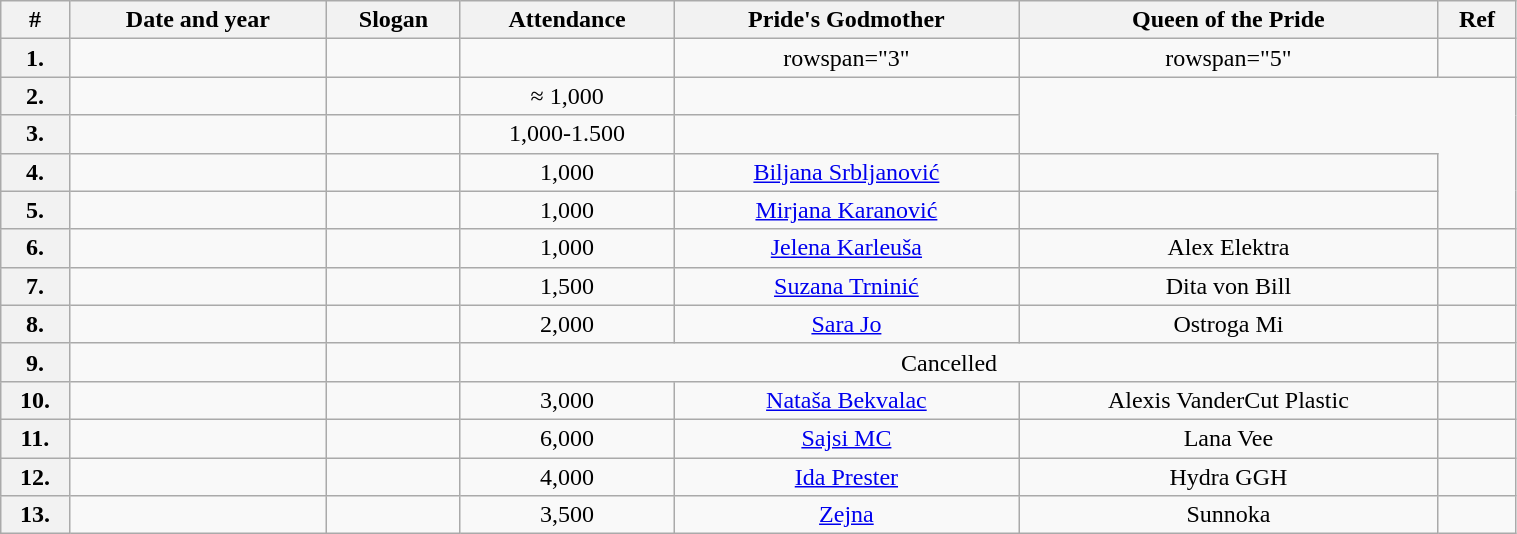<table class="wikitable" style="font-size:100%; width:80%; text-align:center">
<tr>
<th>#</th>
<th>Date and year</th>
<th>Slogan</th>
<th>Attendance</th>
<th>Pride's Godmother</th>
<th>Queen of the Pride</th>
<th>Ref</th>
</tr>
<tr>
<th><strong>1.</strong></th>
<td></td>
<td><strong></strong><br></td>
<td></td>
<td>rowspan="3" </td>
<td>rowspan="5" </td>
<td></td>
</tr>
<tr>
<th><strong>2.</strong></th>
<td></td>
<td><strong></strong><br></td>
<td>≈ 1,000</td>
<td></td>
</tr>
<tr>
<th><strong>3.</strong></th>
<td></td>
<td><strong></strong><br></td>
<td>1,000-1.500</td>
<td></td>
</tr>
<tr>
<th><strong>4.</strong></th>
<td></td>
<td><strong></strong><br></td>
<td>1,000</td>
<td><a href='#'>Biljana Srbljanović</a></td>
<td></td>
</tr>
<tr>
<th><strong>5.</strong></th>
<td></td>
<td><strong></strong><br></td>
<td>1,000</td>
<td><a href='#'>Mirjana Karanović</a></td>
<td></td>
</tr>
<tr>
<th><strong>6.</strong></th>
<td></td>
<td><strong></strong><br></td>
<td>1,000</td>
<td><a href='#'>Jelena Karleuša</a></td>
<td>Alex Elektra</td>
<td></td>
</tr>
<tr>
<th><strong>7.</strong></th>
<td></td>
<td><strong></strong><br></td>
<td>1,500</td>
<td><a href='#'>Suzana Trninić</a></td>
<td>Dita von Bill</td>
<td></td>
</tr>
<tr>
<th><strong>8.</strong></th>
<td></td>
<td><strong></strong><br></td>
<td>2,000</td>
<td><a href='#'>Sara Jo</a></td>
<td>Ostroga Mi</td>
<td></td>
</tr>
<tr>
<th><strong>9.</strong></th>
<td></td>
<td><strong></strong><br></td>
<td colspan="3">Cancelled</td>
<td></td>
</tr>
<tr>
<th><strong>10.</strong></th>
<td></td>
<td><strong></strong><br></td>
<td>3,000</td>
<td><a href='#'>Nataša Bekvalac</a></td>
<td>Alexis VanderCut Plastic</td>
<td></td>
</tr>
<tr>
<th><strong>11.</strong></th>
<td></td>
<td><strong></strong><br></td>
<td>6,000</td>
<td><a href='#'>Sajsi MC</a></td>
<td>Lana Vee</td>
<td></td>
</tr>
<tr>
<th><strong>12.</strong></th>
<td></td>
<td><strong></strong><br></td>
<td>4,000</td>
<td><a href='#'>Ida Prester</a></td>
<td>Hydra GGH</td>
<td></td>
</tr>
<tr>
<th><strong>13.</strong></th>
<td></td>
<td><strong></strong><br></td>
<td>3,500</td>
<td><a href='#'>Zejna</a></td>
<td>Sunnoka</td>
<td></td>
</tr>
</table>
